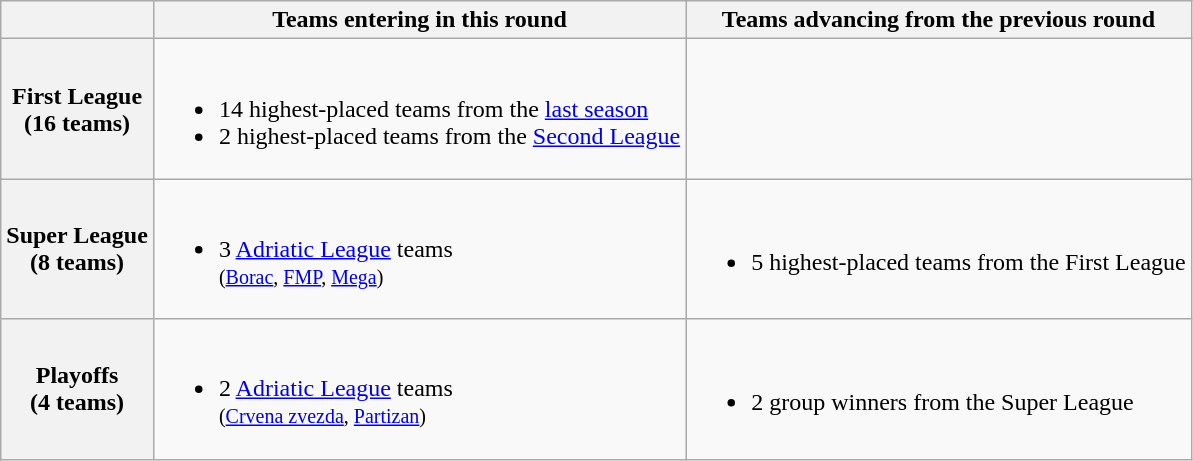<table class="wikitable">
<tr>
<th></th>
<th>Teams entering in this round</th>
<th>Teams advancing from the previous round</th>
</tr>
<tr>
<th>First League<br>(16 teams)</th>
<td><br><ul><li>14 highest-placed teams from the <a href='#'>last season</a></li><li>2 highest-placed teams from the <a href='#'>Second League</a></li></ul></td>
<td></td>
</tr>
<tr>
<th>Super League<br>(8 teams)</th>
<td><br><ul><li>3 <a href='#'>Adriatic League</a> teams<br><small>(<a href='#'>Borac</a>, <a href='#'>FMP</a>, <a href='#'>Mega</a>)</small></li></ul></td>
<td><br><ul><li>5 highest-placed teams from the First League</li></ul></td>
</tr>
<tr>
<th>Playoffs<br>(4 teams)</th>
<td><br><ul><li>2 <a href='#'>Adriatic League</a> teams<br><small>(<a href='#'>Crvena zvezda</a>, <a href='#'>Partizan</a>)</small></li></ul></td>
<td><br><ul><li>2 group winners from the Super League</li></ul></td>
</tr>
</table>
